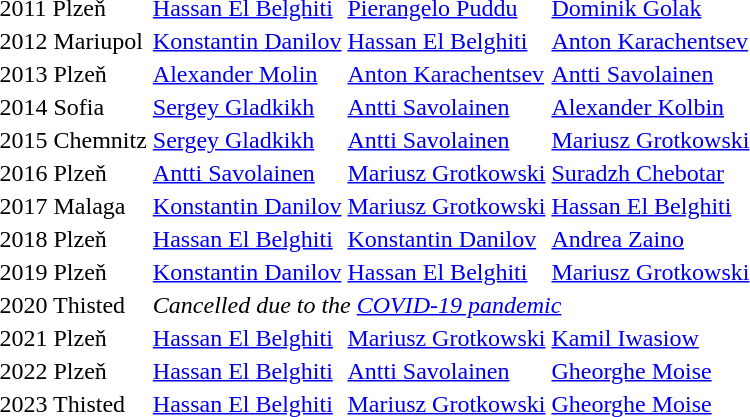<table>
<tr>
<td>2011 Plzeň</td>
<td> <a href='#'>Hassan El Belghiti</a></td>
<td> <a href='#'>Pierangelo Puddu</a></td>
<td> <a href='#'>Dominik Golak</a></td>
</tr>
<tr>
<td>2012 Mariupol</td>
<td> <a href='#'>Konstantin Danilov</a></td>
<td> <a href='#'>Hassan El Belghiti</a></td>
<td> <a href='#'>Anton Karachentsev</a></td>
</tr>
<tr>
<td>2013 Plzeň</td>
<td> <a href='#'>Alexander Molin</a></td>
<td> <a href='#'>Anton Karachentsev</a></td>
<td> <a href='#'>Antti Savolainen</a></td>
</tr>
<tr>
<td>2014 Sofia</td>
<td> <a href='#'>Sergey Gladkikh</a></td>
<td> <a href='#'>Antti Savolainen</a></td>
<td> <a href='#'>Alexander Kolbin</a></td>
</tr>
<tr>
<td>2015 Chemnitz</td>
<td> <a href='#'>Sergey Gladkikh</a></td>
<td> <a href='#'>Antti Savolainen</a></td>
<td> <a href='#'>Mariusz Grotkowski</a></td>
</tr>
<tr>
<td>2016 Plzeň</td>
<td> <a href='#'>Antti Savolainen</a></td>
<td> <a href='#'>Mariusz Grotkowski</a></td>
<td> <a href='#'>Suradzh Chebotar</a></td>
</tr>
<tr>
<td>2017 Malaga</td>
<td> <a href='#'>Konstantin Danilov</a></td>
<td> <a href='#'>Mariusz Grotkowski</a></td>
<td> <a href='#'>Hassan El Belghiti</a></td>
</tr>
<tr>
<td>2018 Plzeň</td>
<td> <a href='#'>Hassan El Belghiti</a></td>
<td> <a href='#'>Konstantin Danilov</a></td>
<td> <a href='#'>Andrea Zaino</a></td>
</tr>
<tr>
<td>2019 Plzeň</td>
<td> <a href='#'>Konstantin Danilov</a></td>
<td> <a href='#'>Hassan El Belghiti</a></td>
<td> <a href='#'>Mariusz Grotkowski</a></td>
</tr>
<tr>
<td>2020 Thisted</td>
<td colspan=3><em>Cancelled due to the <a href='#'>COVID-19 pandemic</a></em></td>
</tr>
<tr>
<td>2021 Plzeň</td>
<td> <a href='#'>Hassan El Belghiti</a></td>
<td> <a href='#'>Mariusz Grotkowski</a></td>
<td> <a href='#'>Kamil Iwasiow</a></td>
</tr>
<tr>
<td>2022 Plzeň</td>
<td> <a href='#'>Hassan El Belghiti</a></td>
<td> <a href='#'>Antti Savolainen</a></td>
<td> <a href='#'>Gheorghe Moise</a></td>
</tr>
<tr>
<td>2023 Thisted</td>
<td> <a href='#'>Hassan El Belghiti</a></td>
<td> <a href='#'>Mariusz Grotkowski</a></td>
<td> <a href='#'>Gheorghe Moise</a></td>
</tr>
</table>
